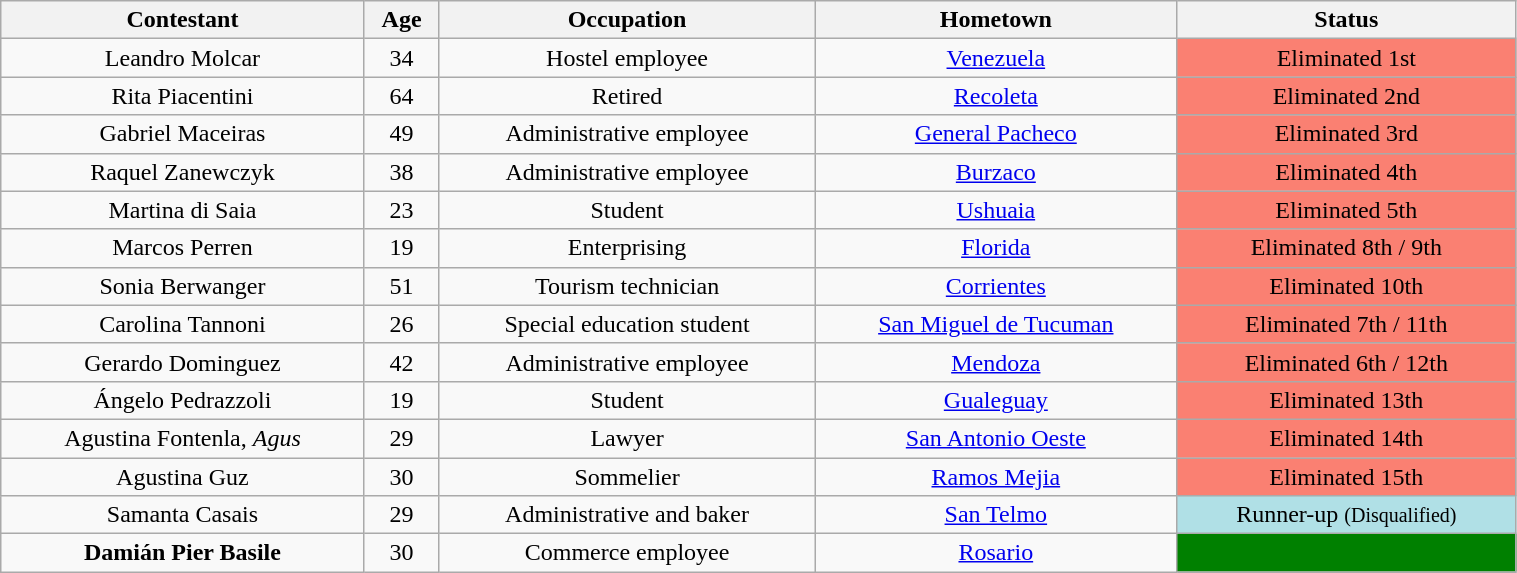<table class="wikitable" style="text-align: center; width:80%">
<tr>
<th>Contestant</th>
<th>Age</th>
<th>Occupation</th>
<th>Hometown</th>
<th>Status</th>
</tr>
<tr>
<td>Leandro Molcar</td>
<td>34</td>
<td>Hostel employee</td>
<td><a href='#'>Venezuela</a></td>
<td bgcolor=#fa8072>Eliminated 1st</td>
</tr>
<tr>
<td>Rita Piacentini</td>
<td>64</td>
<td>Retired</td>
<td><a href='#'>Recoleta</a></td>
<td bgcolor=#fa8072>Eliminated 2nd</td>
</tr>
<tr>
<td>Gabriel Maceiras</td>
<td>49</td>
<td>Administrative employee</td>
<td><a href='#'>General Pacheco</a></td>
<td bgcolor=#fa8072>Eliminated 3rd</td>
</tr>
<tr>
<td>Raquel Zanewczyk</td>
<td>38</td>
<td>Administrative employee</td>
<td><a href='#'>Burzaco</a></td>
<td bgcolor=#fa8072>Eliminated 4th</td>
</tr>
<tr>
<td>Martina di Saia</td>
<td>23</td>
<td>Student</td>
<td><a href='#'>Ushuaia</a></td>
<td bgcolor=#fa8072>Eliminated 5th</td>
</tr>
<tr>
<td>Marcos Perren</td>
<td>19</td>
<td>Enterprising</td>
<td><a href='#'>Florida</a></td>
<td bgcolor=#fa8072>Eliminated 8th / 9th</td>
</tr>
<tr>
<td>Sonia Berwanger</td>
<td>51</td>
<td>Tourism technician</td>
<td><a href='#'>Corrientes</a></td>
<td bgcolor=#fa8072>Eliminated 10th</td>
</tr>
<tr>
<td>Carolina Tannoni</td>
<td>26</td>
<td>Special education student</td>
<td><a href='#'>San Miguel de Tucuman</a></td>
<td bgcolor=#fa8072>Eliminated 7th / 11th</td>
</tr>
<tr>
<td>Gerardo Dominguez</td>
<td>42</td>
<td>Administrative employee</td>
<td><a href='#'>Mendoza</a></td>
<td bgcolor=#fa8072>Eliminated 6th / 12th</td>
</tr>
<tr>
<td>Ángelo Pedrazzoli</td>
<td>19</td>
<td>Student</td>
<td><a href='#'>Gualeguay</a></td>
<td bgcolor=#fa8072>Eliminated 13th</td>
</tr>
<tr>
<td>Agustina Fontenla, <em>Agus</em></td>
<td>29</td>
<td>Lawyer</td>
<td><a href='#'>San Antonio Oeste</a></td>
<td bgcolor=#fa8072>Eliminated 14th</td>
</tr>
<tr>
<td>Agustina Guz</td>
<td>30</td>
<td>Sommelier</td>
<td><a href='#'>Ramos Mejia</a></td>
<td bgcolor=#fa8072>Eliminated 15th</td>
</tr>
<tr>
<td>Samanta Casais</td>
<td>29</td>
<td>Administrative and baker</td>
<td><a href='#'>San Telmo</a></td>
<td bgcolor=#B0E0E6>Runner-up <small>(Disqualified)</small></td>
</tr>
<tr>
<td><strong>Damián Pier Basile</strong></td>
<td>30</td>
<td>Commerce employee</td>
<td><a href='#'>Rosario</a></td>
<td bgcolor=green><strong></strong></td>
</tr>
</table>
